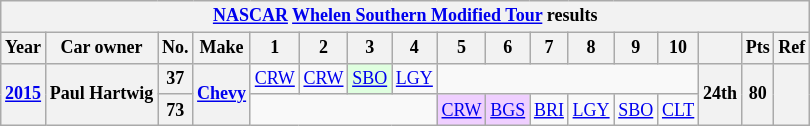<table class="wikitable " style="text-align:center; font-size:75%">
<tr>
<th colspan=23><a href='#'>NASCAR</a> <a href='#'>Whelen Southern Modified Tour</a> results</th>
</tr>
<tr>
<th>Year</th>
<th>Car owner</th>
<th>No.</th>
<th>Make</th>
<th>1</th>
<th>2</th>
<th>3</th>
<th>4</th>
<th>5</th>
<th>6</th>
<th>7</th>
<th>8</th>
<th>9</th>
<th>10</th>
<th></th>
<th>Pts</th>
<th>Ref</th>
</tr>
<tr>
<th rowspan=2><a href='#'>2015</a></th>
<th rowspan=2>Paul Hartwig</th>
<th>37</th>
<th rowspan=2><a href='#'>Chevy</a></th>
<td><a href='#'>CRW</a></td>
<td><a href='#'>CRW</a></td>
<td style="background:#DFFFDF;"><a href='#'>SBO</a><br></td>
<td><a href='#'>LGY</a></td>
<td colspan=6></td>
<th rowspan=2>24th</th>
<th rowspan=2>80</th>
<th rowspan=2></th>
</tr>
<tr>
<th>73</th>
<td colspan=4></td>
<td style="background:#EFCFFF;"><a href='#'>CRW</a><br></td>
<td style="background:#EFCFFF;"><a href='#'>BGS</a><br></td>
<td><a href='#'>BRI</a></td>
<td><a href='#'>LGY</a></td>
<td><a href='#'>SBO</a></td>
<td><a href='#'>CLT</a></td>
</tr>
</table>
